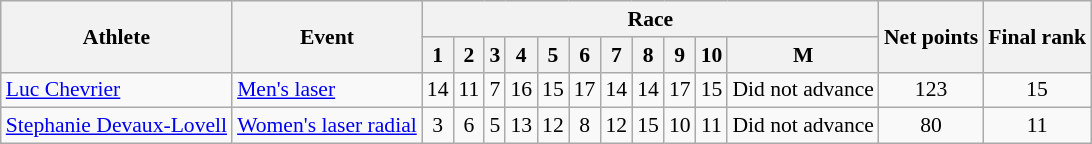<table class="wikitable" border="1" style="font-size:90%">
<tr>
<th rowspan=2>Athlete</th>
<th rowspan=2>Event</th>
<th colspan=11>Race</th>
<th rowspan=2>Net points</th>
<th rowspan=2>Final rank</th>
</tr>
<tr>
<th>1</th>
<th>2</th>
<th>3</th>
<th>4</th>
<th>5</th>
<th>6</th>
<th>7</th>
<th>8</th>
<th>9</th>
<th>10</th>
<th>M</th>
</tr>
<tr align=center>
<td align=left><a href='#'>Luc Chevrier</a></td>
<td align=left><a href='#'>Men's laser</a></td>
<td>14</td>
<td>11</td>
<td>7</td>
<td>16</td>
<td>15</td>
<td>17</td>
<td>14</td>
<td>14</td>
<td>17</td>
<td>15</td>
<td>Did not advance</td>
<td>123</td>
<td>15</td>
</tr>
<tr align=center>
<td align=left><a href='#'>Stephanie Devaux-Lovell</a></td>
<td align=left><a href='#'>Women's laser radial</a></td>
<td>3</td>
<td>6</td>
<td>5</td>
<td>13</td>
<td>12</td>
<td>8</td>
<td>12</td>
<td>15</td>
<td>10</td>
<td>11</td>
<td>Did not advance</td>
<td>80</td>
<td>11</td>
</tr>
</table>
